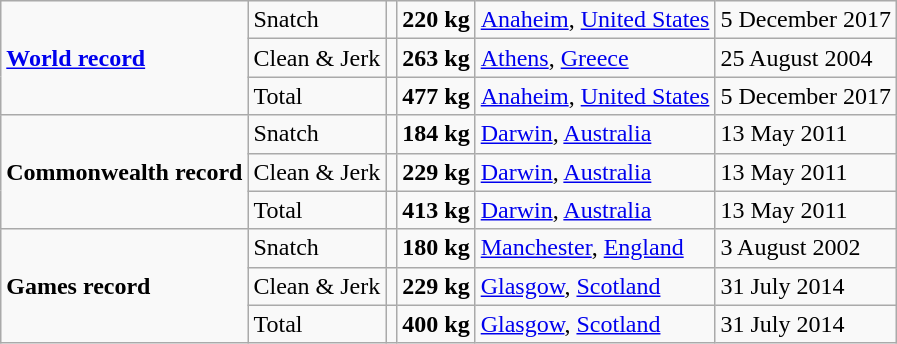<table class="wikitable">
<tr>
<td rowspan=3><strong><a href='#'>World record</a></strong></td>
<td>Snatch</td>
<td></td>
<td><strong>220 kg</strong></td>
<td><a href='#'>Anaheim</a>, <a href='#'>United States</a></td>
<td>5 December 2017</td>
</tr>
<tr>
<td>Clean & Jerk</td>
<td></td>
<td><strong>263 kg</strong></td>
<td><a href='#'>Athens</a>, <a href='#'>Greece</a></td>
<td>25 August 2004</td>
</tr>
<tr>
<td>Total</td>
<td></td>
<td><strong>477 kg</strong></td>
<td><a href='#'>Anaheim</a>, <a href='#'>United States</a></td>
<td>5 December 2017</td>
</tr>
<tr>
<td rowspan=3><strong>Commonwealth record</strong></td>
<td>Snatch</td>
<td></td>
<td><strong>184 kg</strong></td>
<td><a href='#'>Darwin</a>, <a href='#'>Australia</a></td>
<td>13 May 2011</td>
</tr>
<tr>
<td>Clean & Jerk</td>
<td></td>
<td><strong>229 kg</strong></td>
<td><a href='#'>Darwin</a>, <a href='#'>Australia</a></td>
<td>13 May 2011</td>
</tr>
<tr>
<td>Total</td>
<td></td>
<td><strong>413 kg</strong></td>
<td><a href='#'>Darwin</a>, <a href='#'>Australia</a></td>
<td>13 May 2011</td>
</tr>
<tr>
<td rowspan=3><strong>Games record</strong></td>
<td>Snatch</td>
<td></td>
<td><strong>180 kg</strong></td>
<td><a href='#'>Manchester</a>, <a href='#'>England</a></td>
<td>3 August 2002</td>
</tr>
<tr>
<td>Clean & Jerk</td>
<td></td>
<td><strong>229 kg</strong></td>
<td><a href='#'>Glasgow</a>, <a href='#'>Scotland</a></td>
<td>31 July 2014</td>
</tr>
<tr>
<td>Total</td>
<td></td>
<td><strong>400 kg</strong></td>
<td><a href='#'>Glasgow</a>, <a href='#'>Scotland</a></td>
<td>31 July 2014</td>
</tr>
</table>
